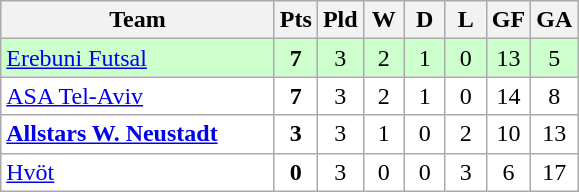<table class="wikitable" style="text-align: center;">
<tr>
<th width="175">Team</th>
<th width="20">Pts</th>
<th width="20">Pld</th>
<th width="20">W</th>
<th width="20">D</th>
<th width="20">L</th>
<th width="20">GF</th>
<th width="20">GA</th>
</tr>
<tr bgcolor="#ccffcc">
<td align="left"> <a href='#'>Erebuni Futsal</a></td>
<td><strong>7</strong></td>
<td>3</td>
<td>2</td>
<td>1</td>
<td>0</td>
<td>13</td>
<td>5</td>
</tr>
<tr bgcolor=ffffff>
<td align="left"> <a href='#'>ASA Tel-Aviv</a></td>
<td><strong>7</strong></td>
<td>3</td>
<td>2</td>
<td>1</td>
<td>0</td>
<td>14</td>
<td>8</td>
</tr>
<tr bgcolor=ffffff>
<td align="left"> <strong><a href='#'>Allstars W. Neustadt</a></strong></td>
<td><strong>3</strong></td>
<td>3</td>
<td>1</td>
<td>0</td>
<td>2</td>
<td>10</td>
<td>13</td>
</tr>
<tr bgcolor=ffffff>
<td align="left"> <a href='#'>Hvöt</a></td>
<td><strong>0</strong></td>
<td>3</td>
<td>0</td>
<td>0</td>
<td>3</td>
<td>6</td>
<td>17</td>
</tr>
</table>
